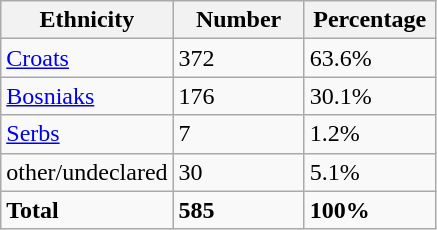<table class="wikitable">
<tr>
<th width="100px">Ethnicity</th>
<th width="80px">Number</th>
<th width="80px">Percentage</th>
</tr>
<tr>
<td><a href='#'>Croats</a></td>
<td>372</td>
<td>63.6%</td>
</tr>
<tr>
<td><a href='#'>Bosniaks</a></td>
<td>176</td>
<td>30.1%</td>
</tr>
<tr>
<td><a href='#'>Serbs</a></td>
<td>7</td>
<td>1.2%</td>
</tr>
<tr>
<td>other/undeclared</td>
<td>30</td>
<td>5.1%</td>
</tr>
<tr>
<td><strong>Total</strong></td>
<td><strong>585</strong></td>
<td><strong>100%</strong></td>
</tr>
</table>
